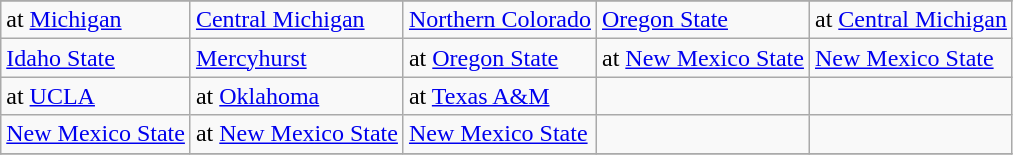<table class="wikitable">
<tr>
</tr>
<tr>
<td>at <a href='#'>Michigan</a></td>
<td><a href='#'>Central Michigan</a></td>
<td><a href='#'>Northern Colorado</a></td>
<td><a href='#'>Oregon State</a></td>
<td>at <a href='#'>Central Michigan</a></td>
</tr>
<tr>
<td><a href='#'>Idaho State</a></td>
<td><a href='#'>Mercyhurst</a></td>
<td>at <a href='#'>Oregon State</a></td>
<td>at <a href='#'>New Mexico State</a></td>
<td><a href='#'>New Mexico State</a></td>
</tr>
<tr>
<td>at <a href='#'>UCLA</a></td>
<td>at <a href='#'>Oklahoma</a></td>
<td>at <a href='#'>Texas A&M</a></td>
<td></td>
<td></td>
</tr>
<tr>
<td><a href='#'>New Mexico State</a></td>
<td>at <a href='#'>New Mexico State</a></td>
<td><a href='#'>New Mexico State</a></td>
<td></td>
<td></td>
</tr>
<tr>
</tr>
</table>
